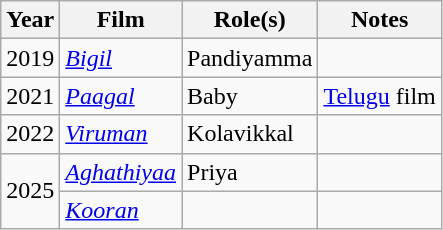<table class="wikitable" style="font-size: 100%;">
<tr>
<th>Year</th>
<th>Film</th>
<th>Role(s)</th>
<th>Notes</th>
</tr>
<tr>
<td rowspan="1">2019</td>
<td><em><a href='#'>Bigil</a></em></td>
<td>Pandiyamma</td>
<td></td>
</tr>
<tr>
<td rowspan="1">2021</td>
<td><em><a href='#'>Paagal</a></em></td>
<td>Baby</td>
<td><a href='#'>Telugu</a> film</td>
</tr>
<tr>
<td rowspan="1">2022</td>
<td><em><a href='#'>Viruman</a></em></td>
<td>Kolavikkal</td>
<td></td>
</tr>
<tr>
<td rowspan="2">2025</td>
<td><em><a href='#'>Aghathiyaa</a></em></td>
<td>Priya</td>
<td></td>
</tr>
<tr>
<td><em><a href='#'>Kooran</a></em></td>
<td></td>
<td></td>
</tr>
</table>
